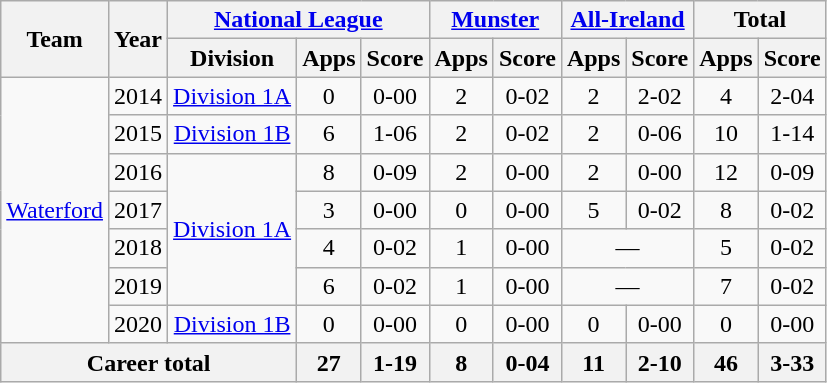<table class="wikitable" style="text-align:center">
<tr>
<th rowspan="2">Team</th>
<th rowspan="2">Year</th>
<th colspan="3"><a href='#'>National League</a></th>
<th colspan="2"><a href='#'>Munster</a></th>
<th colspan="2"><a href='#'>All-Ireland</a></th>
<th colspan="2">Total</th>
</tr>
<tr>
<th>Division</th>
<th>Apps</th>
<th>Score</th>
<th>Apps</th>
<th>Score</th>
<th>Apps</th>
<th>Score</th>
<th>Apps</th>
<th>Score</th>
</tr>
<tr>
<td rowspan="7"><a href='#'>Waterford</a></td>
<td>2014</td>
<td rowspan="1"><a href='#'>Division 1A</a></td>
<td>0</td>
<td>0-00</td>
<td>2</td>
<td>0-02</td>
<td>2</td>
<td>2-02</td>
<td>4</td>
<td>2-04</td>
</tr>
<tr>
<td>2015</td>
<td rowspan="1"><a href='#'>Division 1B</a></td>
<td>6</td>
<td>1-06</td>
<td>2</td>
<td>0-02</td>
<td>2</td>
<td>0-06</td>
<td>10</td>
<td>1-14</td>
</tr>
<tr>
<td>2016</td>
<td rowspan="4"><a href='#'>Division 1A</a></td>
<td>8</td>
<td>0-09</td>
<td>2</td>
<td>0-00</td>
<td>2</td>
<td>0-00</td>
<td>12</td>
<td>0-09</td>
</tr>
<tr>
<td>2017</td>
<td>3</td>
<td>0-00</td>
<td>0</td>
<td>0-00</td>
<td>5</td>
<td>0-02</td>
<td>8</td>
<td>0-02</td>
</tr>
<tr>
<td>2018</td>
<td>4</td>
<td>0-02</td>
<td>1</td>
<td>0-00</td>
<td colspan=2>—</td>
<td>5</td>
<td>0-02</td>
</tr>
<tr>
<td>2019</td>
<td>6</td>
<td>0-02</td>
<td>1</td>
<td>0-00</td>
<td colspan=2>—</td>
<td>7</td>
<td>0-02</td>
</tr>
<tr>
<td>2020</td>
<td rowspan="1"><a href='#'>Division 1B</a></td>
<td>0</td>
<td>0-00</td>
<td>0</td>
<td>0-00</td>
<td>0</td>
<td>0-00</td>
<td>0</td>
<td>0-00</td>
</tr>
<tr>
<th colspan="3">Career total</th>
<th>27</th>
<th>1-19</th>
<th>8</th>
<th>0-04</th>
<th>11</th>
<th>2-10</th>
<th>46</th>
<th>3-33</th>
</tr>
</table>
